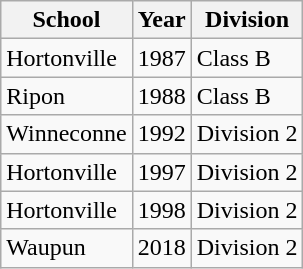<table class="wikitable">
<tr>
<th>School</th>
<th>Year</th>
<th>Division</th>
</tr>
<tr>
<td>Hortonville</td>
<td>1987</td>
<td>Class B</td>
</tr>
<tr>
<td>Ripon</td>
<td>1988</td>
<td>Class B</td>
</tr>
<tr>
<td>Winneconne</td>
<td>1992</td>
<td>Division 2</td>
</tr>
<tr>
<td>Hortonville</td>
<td>1997</td>
<td>Division 2</td>
</tr>
<tr>
<td>Hortonville</td>
<td>1998</td>
<td>Division 2</td>
</tr>
<tr>
<td>Waupun</td>
<td>2018</td>
<td>Division 2</td>
</tr>
</table>
